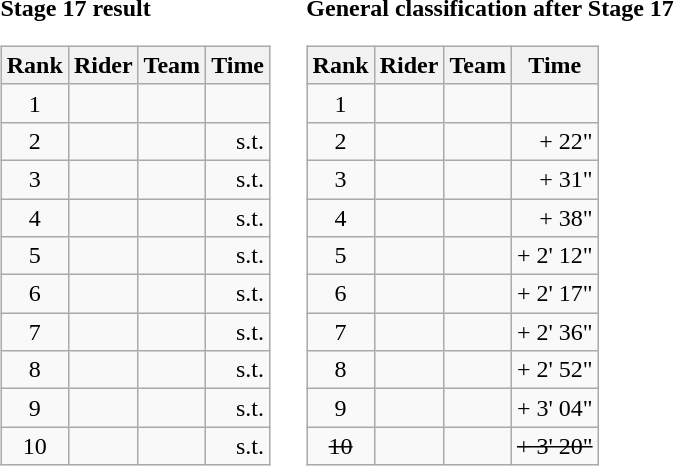<table>
<tr>
<td><strong>Stage 17 result</strong><br><table class="wikitable">
<tr>
<th scope="col">Rank</th>
<th scope="col">Rider</th>
<th scope="col">Team</th>
<th scope="col">Time</th>
</tr>
<tr>
<td style="text-align:center;">1</td>
<td></td>
<td></td>
<td style="text-align:right;"></td>
</tr>
<tr>
<td style="text-align:center;">2</td>
<td></td>
<td></td>
<td style="text-align:right;">s.t.</td>
</tr>
<tr>
<td style="text-align:center;">3</td>
<td></td>
<td></td>
<td style="text-align:right;">s.t.</td>
</tr>
<tr>
<td style="text-align:center;">4</td>
<td></td>
<td></td>
<td style="text-align:right;">s.t.</td>
</tr>
<tr>
<td style="text-align:center;">5</td>
<td></td>
<td></td>
<td style="text-align:right;">s.t.</td>
</tr>
<tr>
<td style="text-align:center;">6</td>
<td></td>
<td></td>
<td style="text-align:right;">s.t.</td>
</tr>
<tr>
<td style="text-align:center;">7</td>
<td></td>
<td></td>
<td style="text-align:right;">s.t.</td>
</tr>
<tr>
<td style="text-align:center;">8</td>
<td></td>
<td></td>
<td style="text-align:right;">s.t.</td>
</tr>
<tr>
<td style="text-align:center;">9</td>
<td></td>
<td></td>
<td style="text-align:right;">s.t.</td>
</tr>
<tr>
<td style="text-align:center;">10</td>
<td></td>
<td></td>
<td style="text-align:right;">s.t.</td>
</tr>
</table>
</td>
<td></td>
<td><strong>General classification after Stage 17</strong><br><table class="wikitable">
<tr>
<th scope="col">Rank</th>
<th scope="col">Rider</th>
<th scope="col">Team</th>
<th scope="col">Time</th>
</tr>
<tr>
<td style="text-align:center;">1</td>
<td></td>
<td></td>
<td style="text-align:right;"></td>
</tr>
<tr>
<td style="text-align:center;">2</td>
<td></td>
<td></td>
<td style="text-align:right;">+ 22"</td>
</tr>
<tr>
<td style="text-align:center;">3</td>
<td></td>
<td></td>
<td style="text-align:right;">+ 31"</td>
</tr>
<tr>
<td style="text-align:center;">4</td>
<td></td>
<td></td>
<td style="text-align:right;">+ 38"</td>
</tr>
<tr>
<td style="text-align:center;">5</td>
<td></td>
<td></td>
<td style="text-align:right;">+ 2' 12"</td>
</tr>
<tr>
<td style="text-align:center;">6</td>
<td></td>
<td></td>
<td style="text-align:right;">+ 2' 17"</td>
</tr>
<tr>
<td style="text-align:center;">7</td>
<td></td>
<td></td>
<td style="text-align:right;">+ 2' 36"</td>
</tr>
<tr>
<td style="text-align:center;">8</td>
<td></td>
<td></td>
<td style="text-align:right;">+ 2' 52"</td>
</tr>
<tr>
<td style="text-align:center;">9</td>
<td></td>
<td></td>
<td style="text-align:right;">+ 3' 04"</td>
</tr>
<tr>
<td style="text-align:center;"><s>10</s></td>
<td><s></s></td>
<td><s></s></td>
<td style="text-align:right;"><s>+ 3' 20"</s></td>
</tr>
</table>
</td>
</tr>
</table>
